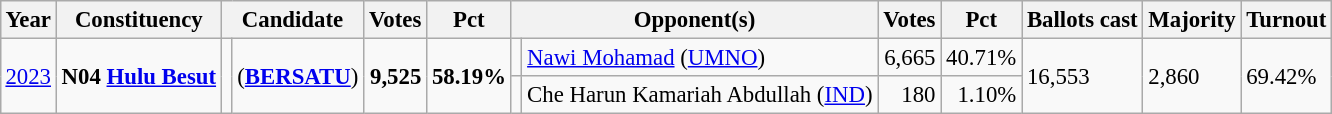<table class="wikitable" style="margin:0.5em ; font-size:95%">
<tr>
<th>Year</th>
<th>Constituency</th>
<th colspan=2>Candidate</th>
<th>Votes</th>
<th>Pct</th>
<th colspan=2>Opponent(s)</th>
<th>Votes</th>
<th>Pct</th>
<th>Ballots cast</th>
<th>Majority</th>
<th>Turnout</th>
</tr>
<tr>
<td rowspan=2><a href='#'>2023</a></td>
<td rowspan=2><strong>N04 <a href='#'>Hulu Besut</a></strong></td>
<td rowspan=2 ></td>
<td rowspan=2> (<a href='#'><strong>BERSATU</strong></a>)</td>
<td rowspan=2 align=right><strong>9,525</strong></td>
<td rowspan=2><strong>58.19%</strong></td>
<td></td>
<td><a href='#'>Nawi Mohamad</a> (<a href='#'>UMNO</a>)</td>
<td align=right>6,665</td>
<td>40.71%</td>
<td rowspan=2>16,553</td>
<td rowspan=2>2,860</td>
<td rowspan=2>69.42%</td>
</tr>
<tr>
<td></td>
<td>Che Harun Kamariah Abdullah (<a href='#'>IND</a>)</td>
<td align=right>180</td>
<td align=right>1.10%</td>
</tr>
</table>
